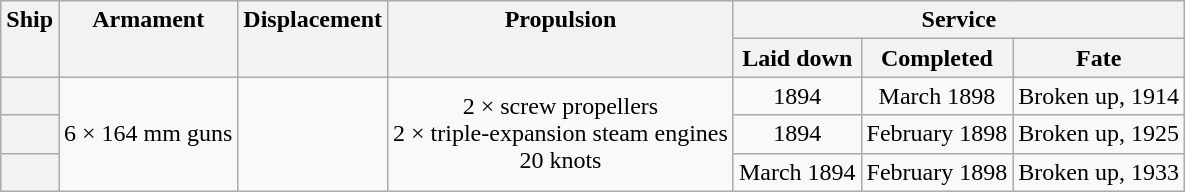<table class="wikitable plainrowheaders" style="text-align: center;">
<tr valign="top">
<th scope="col" rowspan="2">Ship</th>
<th scope="col" rowspan="2">Armament</th>
<th scope="col" rowspan="2">Displacement</th>
<th scope="col" rowspan="2">Propulsion</th>
<th scope="col" colspan="3">Service</th>
</tr>
<tr valign="top">
<th scope="col">Laid down</th>
<th scope="col">Completed</th>
<th scope="col">Fate</th>
</tr>
<tr valign="center">
<th scope="row"></th>
<td rowspan="3">6 × 164 mm guns</td>
<td rowspan="3"></td>
<td rowspan="3">2 × screw propellers<br>2 × triple-expansion steam engines<br>20 knots</td>
<td>1894</td>
<td>March 1898</td>
<td>Broken up, 1914</td>
</tr>
<tr valign="center">
<th scope="row"></th>
<td>1894</td>
<td>February 1898</td>
<td>Broken up, 1925</td>
</tr>
<tr valign="center">
<th scope="row"></th>
<td>March 1894</td>
<td>February 1898</td>
<td>Broken up, 1933</td>
</tr>
</table>
